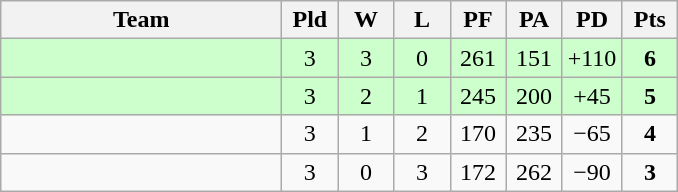<table class=wikitable style="text-align:center">
<tr>
<th width=180>Team</th>
<th width=30>Pld</th>
<th width=30>W</th>
<th width=30>L</th>
<th width=30>PF</th>
<th width=30>PA</th>
<th width=30>PD</th>
<th width=30>Pts</th>
</tr>
<tr align=center bgcolor="#ccffcc">
<td align=left></td>
<td>3</td>
<td>3</td>
<td>0</td>
<td>261</td>
<td>151</td>
<td>+110</td>
<td><strong>6</strong></td>
</tr>
<tr align=center bgcolor="#ccffcc">
<td align=left></td>
<td>3</td>
<td>2</td>
<td>1</td>
<td>245</td>
<td>200</td>
<td>+45</td>
<td><strong>5</strong></td>
</tr>
<tr align=center>
<td align=left></td>
<td>3</td>
<td>1</td>
<td>2</td>
<td>170</td>
<td>235</td>
<td>−65</td>
<td><strong>4</strong></td>
</tr>
<tr align=center>
<td align=left></td>
<td>3</td>
<td>0</td>
<td>3</td>
<td>172</td>
<td>262</td>
<td>−90</td>
<td><strong>3</strong></td>
</tr>
</table>
